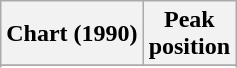<table class="wikitable sortable">
<tr>
<th align="left">Chart (1990)</th>
<th align="center">Peak<br>position</th>
</tr>
<tr>
</tr>
<tr>
</tr>
</table>
